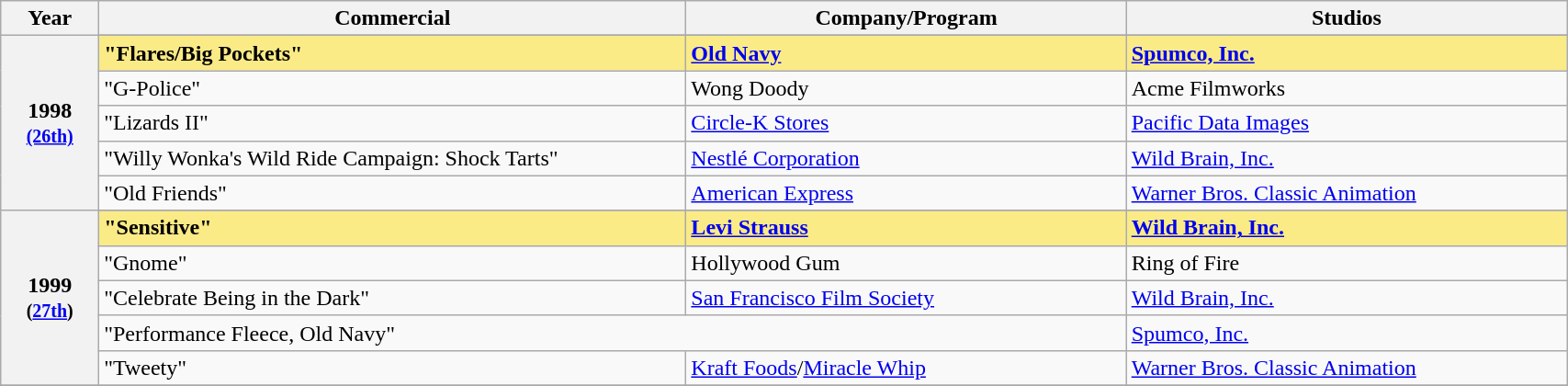<table class="wikitable" style="width:90%;">
<tr>
<th style="width:3%;">Year</th>
<th style="width:20%;">Commercial</th>
<th style="width:15%;">Company/Program</th>
<th style="width:15%;">Studios</th>
</tr>
<tr>
<th rowspan="6" style="text-align:center;">1998<br><small><a href='#'>(26th)</a></small><br></th>
</tr>
<tr style="background:#FAEB86;">
<td><strong>"Flares/Big Pockets"</strong></td>
<td><strong><a href='#'>Old Navy</a></strong></td>
<td><strong><a href='#'>Spumco, Inc.</a></strong></td>
</tr>
<tr>
<td>"G-Police"</td>
<td>Wong Doody</td>
<td>Acme Filmworks</td>
</tr>
<tr>
<td>"Lizards II"</td>
<td><a href='#'>Circle-K Stores</a></td>
<td><a href='#'>Pacific Data Images</a></td>
</tr>
<tr>
<td>"Willy Wonka's Wild Ride Campaign: Shock Tarts"</td>
<td><a href='#'>Nestlé Corporation</a></td>
<td><a href='#'>Wild Brain, Inc.</a></td>
</tr>
<tr>
<td>"Old Friends"</td>
<td><a href='#'>American Express</a></td>
<td><a href='#'>Warner Bros. Classic Animation</a></td>
</tr>
<tr>
<th rowspan="6" style="text-align:center;">1999 <br><small>(<a href='#'>27th</a>)</small><br></th>
</tr>
<tr style="background:#FAEB86;">
<td><strong>"Sensitive"</strong></td>
<td><strong><a href='#'>Levi Strauss</a></strong></td>
<td><strong><a href='#'>Wild Brain, Inc.</a></strong></td>
</tr>
<tr>
<td>"Gnome"</td>
<td>Hollywood Gum</td>
<td>Ring of Fire</td>
</tr>
<tr>
<td>"Celebrate Being in the Dark"</td>
<td><a href='#'>San Francisco Film Society</a></td>
<td><a href='#'>Wild Brain, Inc.</a></td>
</tr>
<tr>
<td colspan="2">"Performance Fleece, Old Navy"</td>
<td><a href='#'>Spumco, Inc.</a></td>
</tr>
<tr>
<td>"Tweety"</td>
<td><a href='#'>Kraft Foods</a>/<a href='#'>Miracle Whip</a></td>
<td><a href='#'>Warner Bros. Classic Animation</a></td>
</tr>
<tr>
</tr>
</table>
